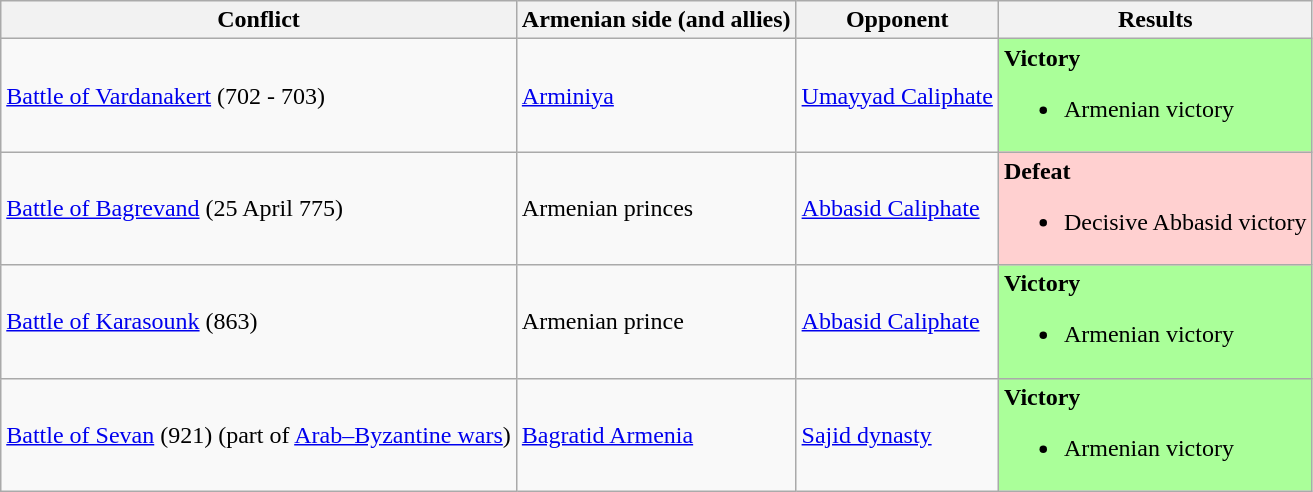<table class="wikitable">
<tr>
<th>Conflict</th>
<th>Armenian side (and allies)</th>
<th>Opponent</th>
<th>Results</th>
</tr>
<tr>
<td><a href='#'>Battle of Vardanakert</a> (702 - 703)</td>
<td><a href='#'>Arminiya</a></td>
<td> <a href='#'>Umayyad Caliphate</a></td>
<td style="background:#AF9"><strong>Victory</strong><br><ul><li>Armenian victory</li></ul></td>
</tr>
<tr>
<td><a href='#'>Battle of Bagrevand</a> (25 April 775)</td>
<td>Armenian princes</td>
<td><a href='#'>Abbasid Caliphate</a></td>
<td style="background:#FFD0D0"><strong>Defeat</strong><br><ul><li>Decisive Abbasid victory</li></ul></td>
</tr>
<tr>
<td><a href='#'>Battle of Karasounk</a> (863)</td>
<td>Armenian prince</td>
<td><a href='#'>Abbasid Caliphate</a></td>
<td style="background:#AF9"><strong>Victory</strong><br><ul><li>Armenian victory</li></ul></td>
</tr>
<tr>
<td><a href='#'>Battle of Sevan</a> (921) (part of <a href='#'>Arab–Byzantine wars</a>)</td>
<td><a href='#'>Bagratid Armenia</a></td>
<td><a href='#'>Sajid dynasty</a></td>
<td style="background:#AF9"><strong>Victory</strong><br><ul><li>Armenian victory</li></ul></td>
</tr>
</table>
